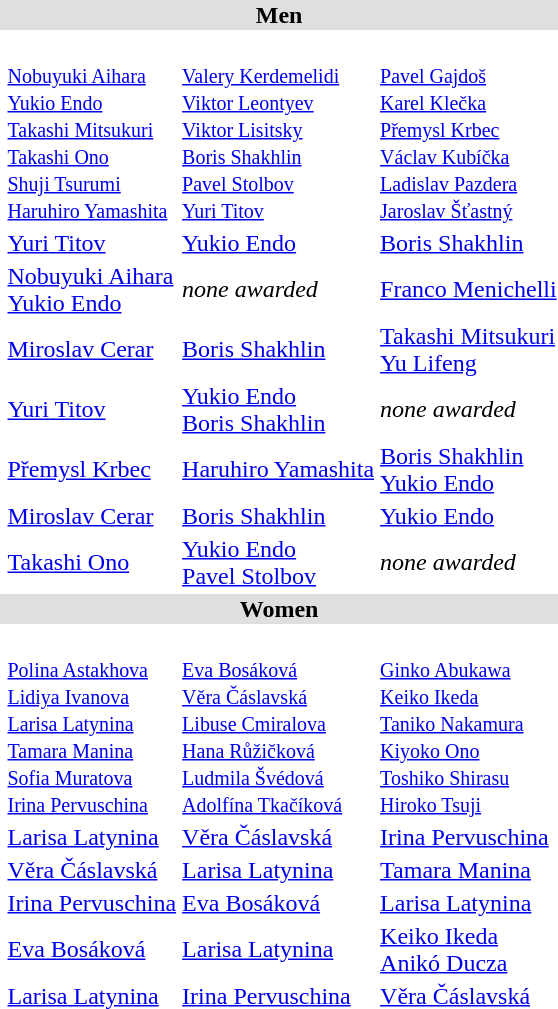<table>
<tr style="background:#dfdfdf;">
<td colspan="4" style="text-align:center;"><strong>Men</strong></td>
</tr>
<tr>
<th scope=row style="text-align:left"><br></th>
<td><br><small><a href='#'>Nobuyuki Aihara</a><br><a href='#'>Yukio Endo</a><br><a href='#'>Takashi Mitsukuri</a><br><a href='#'>Takashi Ono</a><br><a href='#'>Shuji Tsurumi</a><br><a href='#'>Haruhiro Yamashita</a></small></td>
<td><br><small><a href='#'>Valery Kerdemelidi</a><br><a href='#'>Viktor Leontyev</a><br><a href='#'>Viktor Lisitsky</a><br><a href='#'>Boris Shakhlin</a><br><a href='#'>Pavel Stolbov</a><br><a href='#'>Yuri Titov</a></small></td>
<td><br><small><a href='#'>Pavel Gajdoš</a><br><a href='#'>Karel Klečka</a><br><a href='#'>Přemysl Krbec</a><br><a href='#'>Václav Kubíčka</a><br><a href='#'>Ladislav Pazdera</a><br><a href='#'>Jaroslav Šťastný</a></small></td>
</tr>
<tr>
<th scope=row style="text-align:left"><br></th>
<td> <a href='#'>Yuri Titov</a></td>
<td> <a href='#'>Yukio Endo</a></td>
<td> <a href='#'>Boris Shakhlin</a></td>
</tr>
<tr>
<th scope=row style="text-align:left"><br></th>
<td> <a href='#'>Nobuyuki Aihara</a> <br>  <a href='#'>Yukio Endo</a></td>
<td><em>none awarded</em></td>
<td> <a href='#'>Franco Menichelli</a></td>
</tr>
<tr>
<th scope=row style="text-align:left"><br></th>
<td> <a href='#'>Miroslav Cerar</a></td>
<td> <a href='#'>Boris Shakhlin</a></td>
<td> <a href='#'>Takashi Mitsukuri</a> <br>  <a href='#'>Yu Lifeng</a></td>
</tr>
<tr>
<th scope=row style="text-align:left"><br></th>
<td> <a href='#'>Yuri Titov</a></td>
<td> <a href='#'>Yukio Endo</a> <br>  <a href='#'>Boris Shakhlin</a></td>
<td><em>none awarded</em></td>
</tr>
<tr>
<th scope=row style="text-align:left"><br></th>
<td> <a href='#'>Přemysl Krbec</a></td>
<td> <a href='#'>Haruhiro Yamashita</a></td>
<td> <a href='#'>Boris Shakhlin</a> <br>  <a href='#'>Yukio Endo</a></td>
</tr>
<tr>
<th scope=row style="text-align:left"><br></th>
<td> <a href='#'>Miroslav Cerar</a></td>
<td> <a href='#'>Boris Shakhlin</a></td>
<td> <a href='#'>Yukio Endo</a></td>
</tr>
<tr>
<th scope=row style="text-align:left"><br></th>
<td> <a href='#'>Takashi Ono</a></td>
<td> <a href='#'>Yukio Endo</a> <br>  <a href='#'>Pavel Stolbov</a></td>
<td><em>none awarded</em></td>
</tr>
<tr style="background:#dfdfdf;">
<td colspan="4" style="text-align:center;"><strong>Women</strong></td>
</tr>
<tr>
<th scope=row style="text-align:left"><br></th>
<td> <br><small><a href='#'>Polina Astakhova</a><br><a href='#'>Lidiya Ivanova</a><br><a href='#'>Larisa Latynina</a><br><a href='#'>Tamara Manina</a><br><a href='#'>Sofia Muratova</a><br><a href='#'>Irina Pervuschina</a></small></td>
<td><br><small><a href='#'>Eva Bosáková</a><br><a href='#'>Věra Čáslavská</a><br><a href='#'>Libuse Cmiralova</a><br><a href='#'>Hana Růžičková</a><br><a href='#'>Ludmila Švédová</a><br><a href='#'>Adolfína Tkačíková</a></small></td>
<td><br><small><a href='#'>Ginko Abukawa</a><br><a href='#'>Keiko Ikeda</a><br><a href='#'>Taniko Nakamura</a><br><a href='#'>Kiyoko Ono</a><br><a href='#'>Toshiko Shirasu</a><br><a href='#'>Hiroko Tsuji</a></small></td>
</tr>
<tr>
<th scope=row style="text-align:left"><br></th>
<td> <a href='#'>Larisa Latynina</a></td>
<td> <a href='#'>Věra Čáslavská</a></td>
<td> <a href='#'>Irina Pervuschina</a></td>
</tr>
<tr>
<th scope=row style="text-align:left"><br></th>
<td> <a href='#'>Věra Čáslavská</a></td>
<td> <a href='#'>Larisa Latynina</a></td>
<td> <a href='#'>Tamara Manina</a></td>
</tr>
<tr>
<th scope=row style="text-align:left"><br></th>
<td> <a href='#'>Irina Pervuschina</a></td>
<td> <a href='#'>Eva Bosáková</a></td>
<td> <a href='#'>Larisa Latynina</a></td>
</tr>
<tr>
<th scope=row style="text-align:left"><br></th>
<td> <a href='#'>Eva Bosáková</a></td>
<td> <a href='#'>Larisa Latynina</a></td>
<td> <a href='#'>Keiko Ikeda</a> <br>  <a href='#'>Anikó Ducza</a></td>
</tr>
<tr>
<th scope=row style="text-align:left"><br></th>
<td> <a href='#'>Larisa Latynina</a></td>
<td> <a href='#'>Irina Pervuschina</a></td>
<td> <a href='#'>Věra Čáslavská</a></td>
</tr>
</table>
